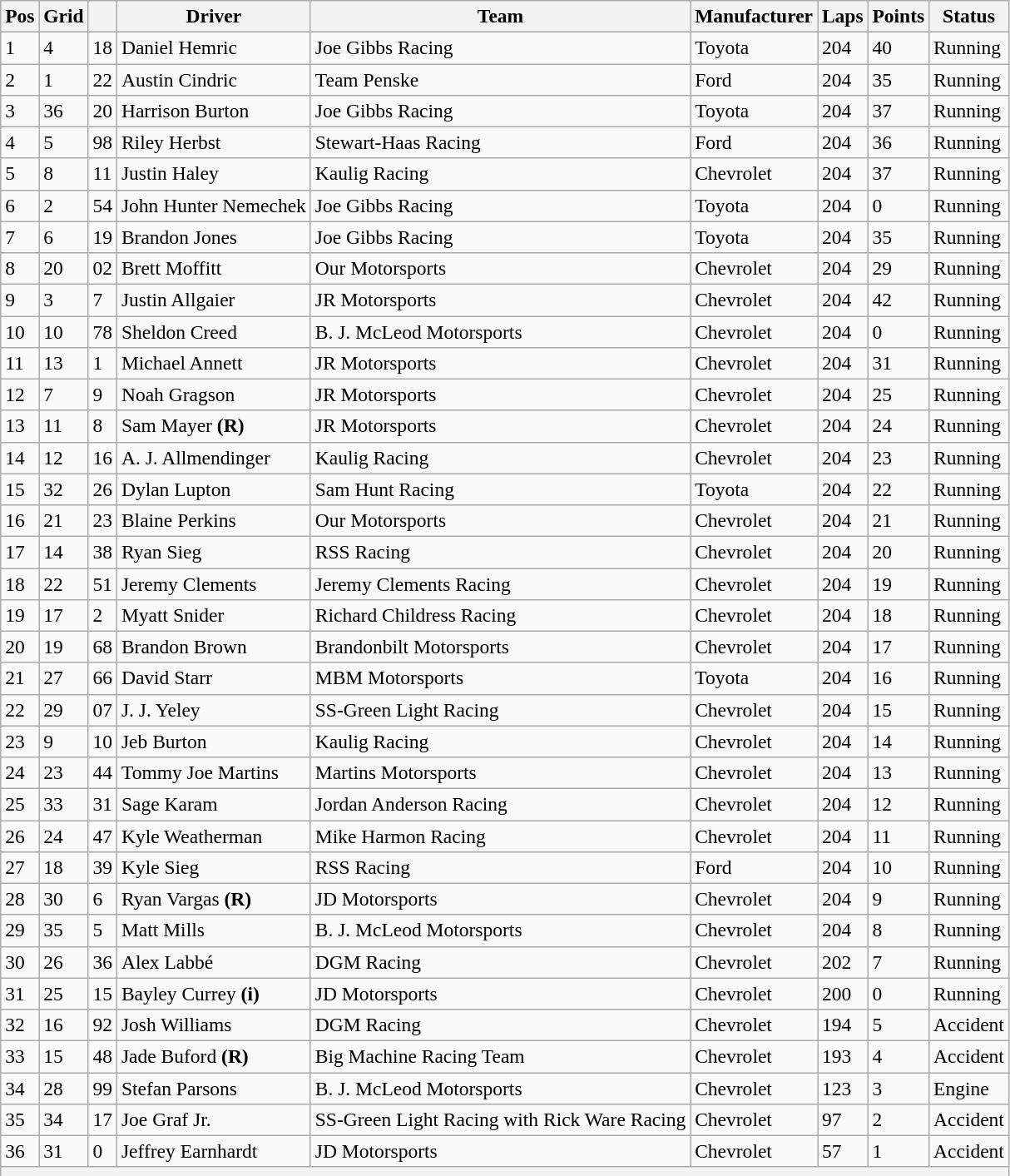<table class="wikitable" style="font-size:98%">
<tr>
<th>Pos</th>
<th>Grid</th>
<th></th>
<th>Driver</th>
<th>Team</th>
<th>Manufacturer</th>
<th>Laps</th>
<th>Points</th>
<th>Status</th>
</tr>
<tr>
<td>1</td>
<td>4</td>
<td>18</td>
<td>Daniel Hemric</td>
<td>Joe Gibbs Racing</td>
<td>Toyota</td>
<td>204</td>
<td>40</td>
<td>Running</td>
</tr>
<tr>
<td>2</td>
<td>1</td>
<td>22</td>
<td>Austin Cindric</td>
<td>Team Penske</td>
<td>Ford</td>
<td>204</td>
<td>35</td>
<td>Running</td>
</tr>
<tr>
<td>3</td>
<td>36</td>
<td>20</td>
<td>Harrison Burton</td>
<td>Joe Gibbs Racing</td>
<td>Toyota</td>
<td>204</td>
<td>37</td>
<td>Running</td>
</tr>
<tr>
<td>4</td>
<td>5</td>
<td>98</td>
<td>Riley Herbst</td>
<td>Stewart-Haas Racing</td>
<td>Ford</td>
<td>204</td>
<td>36</td>
<td>Running</td>
</tr>
<tr>
<td>5</td>
<td>8</td>
<td>11</td>
<td>Justin Haley</td>
<td>Kaulig Racing</td>
<td>Chevrolet</td>
<td>204</td>
<td>37</td>
<td>Running</td>
</tr>
<tr>
<td>6</td>
<td>2</td>
<td>54</td>
<td>John Hunter Nemechek</td>
<td>Joe Gibbs Racing</td>
<td>Toyota</td>
<td>204</td>
<td>0</td>
<td>Running</td>
</tr>
<tr>
<td>7</td>
<td>6</td>
<td>19</td>
<td>Brandon Jones</td>
<td>Joe Gibbs Racing</td>
<td>Toyota</td>
<td>204</td>
<td>35</td>
<td>Running</td>
</tr>
<tr>
<td>8</td>
<td>20</td>
<td>02</td>
<td>Brett Moffitt</td>
<td>Our Motorsports</td>
<td>Chevrolet</td>
<td>204</td>
<td>29</td>
<td>Running</td>
</tr>
<tr>
<td>9</td>
<td>3</td>
<td>7</td>
<td>Justin Allgaier</td>
<td>JR Motorsports</td>
<td>Chevrolet</td>
<td>204</td>
<td>42</td>
<td>Running</td>
</tr>
<tr>
<td>10</td>
<td>10</td>
<td>78</td>
<td>Sheldon Creed</td>
<td>B. J. McLeod Motorsports</td>
<td>Chevrolet</td>
<td>204</td>
<td>0</td>
<td>Running</td>
</tr>
<tr>
<td>11</td>
<td>13</td>
<td>1</td>
<td>Michael Annett</td>
<td>JR Motorsports</td>
<td>Chevrolet</td>
<td>204</td>
<td>31</td>
<td>Running</td>
</tr>
<tr>
<td>12</td>
<td>7</td>
<td>9</td>
<td>Noah Gragson</td>
<td>JR Motorsports</td>
<td>Chevrolet</td>
<td>204</td>
<td>25</td>
<td>Running</td>
</tr>
<tr>
<td>13</td>
<td>11</td>
<td>8</td>
<td>Sam Mayer <strong>(R)</strong></td>
<td>JR Motorsports</td>
<td>Chevrolet</td>
<td>204</td>
<td>24</td>
<td>Running</td>
</tr>
<tr>
<td>14</td>
<td>12</td>
<td>16</td>
<td>A. J. Allmendinger</td>
<td>Kaulig Racing</td>
<td>Chevrolet</td>
<td>204</td>
<td>23</td>
<td>Running</td>
</tr>
<tr>
<td>15</td>
<td>32</td>
<td>26</td>
<td>Dylan Lupton</td>
<td>Sam Hunt Racing</td>
<td>Toyota</td>
<td>204</td>
<td>22</td>
<td>Running</td>
</tr>
<tr>
<td>16</td>
<td>21</td>
<td>23</td>
<td>Blaine Perkins</td>
<td>Our Motorsports</td>
<td>Chevrolet</td>
<td>204</td>
<td>21</td>
<td>Running</td>
</tr>
<tr>
<td>17</td>
<td>14</td>
<td>38</td>
<td>Ryan Sieg</td>
<td>RSS Racing</td>
<td>Chevrolet</td>
<td>204</td>
<td>20</td>
<td>Running</td>
</tr>
<tr>
<td>18</td>
<td>22</td>
<td>51</td>
<td>Jeremy Clements</td>
<td>Jeremy Clements Racing</td>
<td>Chevrolet</td>
<td>204</td>
<td>19</td>
<td>Running</td>
</tr>
<tr>
<td>19</td>
<td>17</td>
<td>2</td>
<td>Myatt Snider</td>
<td>Richard Childress Racing</td>
<td>Chevrolet</td>
<td>204</td>
<td>18</td>
<td>Running</td>
</tr>
<tr>
<td>20</td>
<td>19</td>
<td>68</td>
<td>Brandon Brown</td>
<td>Brandonbilt Motorsports</td>
<td>Chevrolet</td>
<td>204</td>
<td>17</td>
<td>Running</td>
</tr>
<tr>
<td>21</td>
<td>27</td>
<td>66</td>
<td>David Starr</td>
<td>MBM Motorsports</td>
<td>Toyota</td>
<td>204</td>
<td>16</td>
<td>Running</td>
</tr>
<tr>
<td>22</td>
<td>29</td>
<td>07</td>
<td>J. J. Yeley</td>
<td>SS-Green Light Racing</td>
<td>Chevrolet</td>
<td>204</td>
<td>15</td>
<td>Running</td>
</tr>
<tr>
<td>23</td>
<td>9</td>
<td>10</td>
<td>Jeb Burton</td>
<td>Kaulig Racing</td>
<td>Chevrolet</td>
<td>204</td>
<td>14</td>
<td>Running</td>
</tr>
<tr>
<td>24</td>
<td>23</td>
<td>44</td>
<td>Tommy Joe Martins</td>
<td>Martins Motorsports</td>
<td>Chevrolet</td>
<td>204</td>
<td>13</td>
<td>Running</td>
</tr>
<tr>
<td>25</td>
<td>33</td>
<td>31</td>
<td>Sage Karam</td>
<td>Jordan Anderson Racing</td>
<td>Chevrolet</td>
<td>204</td>
<td>12</td>
<td>Running</td>
</tr>
<tr>
<td>26</td>
<td>24</td>
<td>47</td>
<td>Kyle Weatherman</td>
<td>Mike Harmon Racing</td>
<td>Chevrolet</td>
<td>204</td>
<td>11</td>
<td>Running</td>
</tr>
<tr>
<td>27</td>
<td>18</td>
<td>39</td>
<td>Kyle Sieg</td>
<td>RSS Racing</td>
<td>Ford</td>
<td>204</td>
<td>10</td>
<td>Running</td>
</tr>
<tr>
<td>28</td>
<td>30</td>
<td>6</td>
<td>Ryan Vargas <strong>(R)</strong></td>
<td>JD Motorsports</td>
<td>Chevrolet</td>
<td>204</td>
<td>9</td>
<td>Running</td>
</tr>
<tr>
<td>29</td>
<td>35</td>
<td>5</td>
<td>Matt Mills</td>
<td>B. J. McLeod Motorsports</td>
<td>Chevrolet</td>
<td>204</td>
<td>8</td>
<td>Running</td>
</tr>
<tr>
<td>30</td>
<td>26</td>
<td>36</td>
<td>Alex Labbé</td>
<td>DGM Racing</td>
<td>Chevrolet</td>
<td>202</td>
<td>7</td>
<td>Running</td>
</tr>
<tr>
<td>31</td>
<td>25</td>
<td>15</td>
<td>Bayley Currey <strong>(i)</strong></td>
<td>JD Motorsports</td>
<td>Chevrolet</td>
<td>200</td>
<td>0</td>
<td>Running</td>
</tr>
<tr>
<td>32</td>
<td>16</td>
<td>92</td>
<td>Josh Williams</td>
<td>DGM Racing</td>
<td>Chevrolet</td>
<td>194</td>
<td>5</td>
<td>Accident</td>
</tr>
<tr>
<td>33</td>
<td>15</td>
<td>48</td>
<td>Jade Buford <strong>(R)</strong></td>
<td>Big Machine Racing Team</td>
<td>Chevrolet</td>
<td>193</td>
<td>4</td>
<td>Accident</td>
</tr>
<tr>
<td>34</td>
<td>28</td>
<td>99</td>
<td>Stefan Parsons</td>
<td>B. J. McLeod Motorsports</td>
<td>Chevrolet</td>
<td>123</td>
<td>3</td>
<td>Engine</td>
</tr>
<tr>
<td>35</td>
<td>34</td>
<td>17</td>
<td>Joe Graf Jr.</td>
<td>SS-Green Light Racing with Rick Ware Racing</td>
<td>Chevrolet</td>
<td>97</td>
<td>2</td>
<td>Accident</td>
</tr>
<tr>
<td>36</td>
<td>31</td>
<td>0</td>
<td>Jeffrey Earnhardt</td>
<td>JD Motorsports</td>
<td>Chevrolet</td>
<td>57</td>
<td>1</td>
<td>Accident</td>
</tr>
<tr>
<th colspan="9"></th>
</tr>
<tr>
</tr>
</table>
